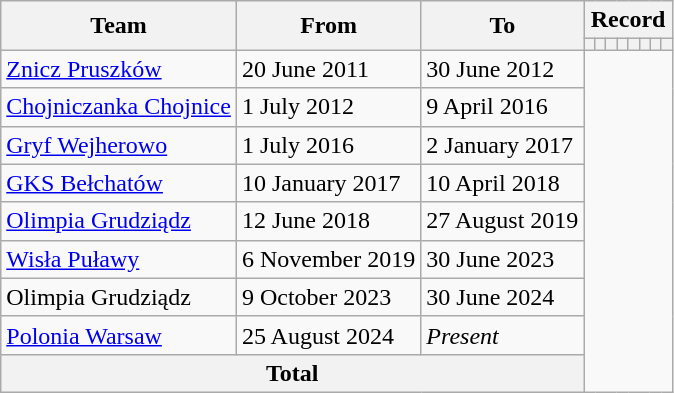<table class="wikitable" style="text-align: center;">
<tr>
<th rowspan="2">Team</th>
<th rowspan="2">From</th>
<th rowspan="2">To</th>
<th colspan="8">Record</th>
</tr>
<tr>
<th></th>
<th></th>
<th></th>
<th></th>
<th></th>
<th></th>
<th></th>
<th></th>
</tr>
<tr>
<td align=left><a href='#'>Znicz Pruszków</a></td>
<td align=left>20 June 2011</td>
<td align=left>30 June 2012<br></td>
</tr>
<tr>
<td align=left><a href='#'>Chojniczanka Chojnice</a></td>
<td align=left>1 July 2012</td>
<td align=left>9 April 2016<br></td>
</tr>
<tr>
<td align=left><a href='#'>Gryf Wejherowo</a></td>
<td align=left>1 July 2016</td>
<td align=left>2 January 2017<br></td>
</tr>
<tr>
<td align=left><a href='#'>GKS Bełchatów</a></td>
<td align=left>10 January 2017</td>
<td align=left>10 April 2018<br></td>
</tr>
<tr>
<td align=left><a href='#'>Olimpia Grudziądz</a></td>
<td align=left>12 June 2018</td>
<td align=left>27 August 2019<br></td>
</tr>
<tr>
<td align=left><a href='#'>Wisła Puławy</a></td>
<td align=left>6 November 2019</td>
<td align=left>30 June 2023<br></td>
</tr>
<tr>
<td align=left>Olimpia Grudziądz</td>
<td align=left>9 October 2023</td>
<td align=left>30 June 2024<br></td>
</tr>
<tr>
<td align=left><a href='#'>Polonia Warsaw</a></td>
<td align=left>25 August 2024</td>
<td align=left><em>Present</em><br></td>
</tr>
<tr>
<th colspan="3">Total<br></th>
</tr>
</table>
